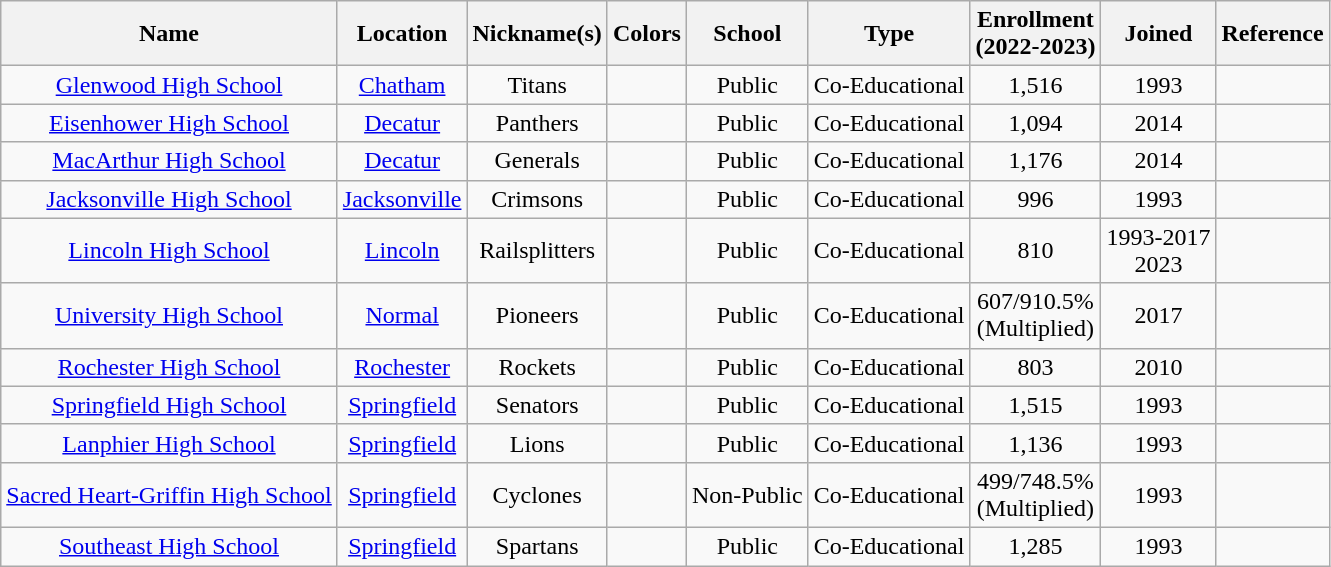<table class="wikitable" style="text-align:center;">
<tr>
<th>Name</th>
<th>Location</th>
<th>Nickname(s)</th>
<th>Colors</th>
<th>School</th>
<th>Type</th>
<th>Enrollment<br>(2022-2023)</th>
<th>Joined</th>
<th>Reference</th>
</tr>
<tr>
<td><a href='#'>Glenwood High School</a></td>
<td><a href='#'>Chatham</a></td>
<td>Titans</td>
<td> </td>
<td>Public</td>
<td>Co-Educational</td>
<td>1,516</td>
<td>1993</td>
<td></td>
</tr>
<tr>
<td><a href='#'>Eisenhower High School</a></td>
<td><a href='#'>Decatur</a></td>
<td>Panthers</td>
<td> </td>
<td>Public</td>
<td>Co-Educational</td>
<td>1,094</td>
<td>2014</td>
<td></td>
</tr>
<tr>
<td><a href='#'>MacArthur High School</a></td>
<td><a href='#'>Decatur</a></td>
<td>Generals</td>
<td> </td>
<td>Public</td>
<td>Co-Educational</td>
<td>1,176</td>
<td>2014</td>
<td></td>
</tr>
<tr>
<td><a href='#'>Jacksonville High School</a></td>
<td><a href='#'>Jacksonville</a></td>
<td>Crimsons</td>
<td> </td>
<td>Public</td>
<td>Co-Educational</td>
<td>996</td>
<td>1993</td>
<td></td>
</tr>
<tr>
<td><a href='#'>Lincoln High School</a></td>
<td><a href='#'>Lincoln</a></td>
<td>Railsplitters</td>
<td> </td>
<td>Public</td>
<td>Co-Educational</td>
<td>810</td>
<td>1993-2017<br> 2023</td>
<td></td>
</tr>
<tr>
<td><a href='#'>University High School</a></td>
<td><a href='#'>Normal</a></td>
<td>Pioneers</td>
<td> </td>
<td>Public</td>
<td>Co-Educational</td>
<td>607/910.5%<br>(Multiplied)</td>
<td>2017</td>
<td></td>
</tr>
<tr>
<td><a href='#'>Rochester High School</a></td>
<td><a href='#'>Rochester</a></td>
<td>Rockets</td>
<td> </td>
<td>Public</td>
<td>Co-Educational</td>
<td>803</td>
<td>2010</td>
<td></td>
</tr>
<tr>
<td><a href='#'>Springfield High School</a></td>
<td><a href='#'>Springfield</a></td>
<td>Senators</td>
<td> </td>
<td>Public</td>
<td>Co-Educational</td>
<td>1,515</td>
<td>1993</td>
<td></td>
</tr>
<tr>
<td><a href='#'>Lanphier High School</a></td>
<td><a href='#'>Springfield</a></td>
<td>Lions</td>
<td> </td>
<td>Public</td>
<td>Co-Educational</td>
<td>1,136</td>
<td>1993</td>
<td></td>
</tr>
<tr>
<td><a href='#'>Sacred Heart-Griffin High School</a></td>
<td><a href='#'>Springfield</a></td>
<td>Cyclones</td>
<td> </td>
<td>Non-Public</td>
<td>Co-Educational</td>
<td>499/748.5%<br>(Multiplied)</td>
<td>1993</td>
<td></td>
</tr>
<tr>
<td><a href='#'>Southeast High School</a></td>
<td><a href='#'>Springfield</a></td>
<td>Spartans</td>
<td>  </td>
<td>Public</td>
<td>Co-Educational</td>
<td>1,285</td>
<td>1993</td>
<td></td>
</tr>
</table>
